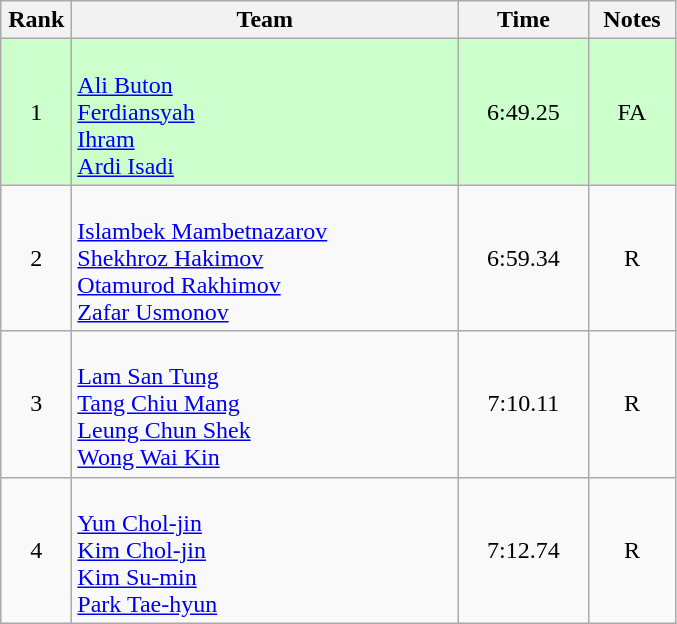<table class=wikitable style="text-align:center">
<tr>
<th width=40>Rank</th>
<th width=250>Team</th>
<th width=80>Time</th>
<th width=50>Notes</th>
</tr>
<tr bgcolor="ccffcc">
<td>1</td>
<td align="left"><br><a href='#'>Ali Buton</a><br><a href='#'>Ferdiansyah</a><br><a href='#'>Ihram</a><br><a href='#'>Ardi Isadi</a></td>
<td>6:49.25</td>
<td>FA</td>
</tr>
<tr>
<td>2</td>
<td align="left"><br><a href='#'>Islambek Mambetnazarov</a><br><a href='#'>Shekhroz Hakimov</a><br><a href='#'>Otamurod Rakhimov</a><br><a href='#'>Zafar Usmonov</a></td>
<td>6:59.34</td>
<td>R</td>
</tr>
<tr>
<td>3</td>
<td align="left"><br><a href='#'>Lam San Tung</a><br><a href='#'>Tang Chiu Mang</a><br><a href='#'>Leung Chun Shek</a><br><a href='#'>Wong Wai Kin</a></td>
<td>7:10.11</td>
<td>R</td>
</tr>
<tr>
<td>4</td>
<td align="left"><br><a href='#'>Yun Chol-jin</a><br><a href='#'>Kim Chol-jin</a><br><a href='#'>Kim Su-min</a><br><a href='#'>Park Tae-hyun</a></td>
<td>7:12.74</td>
<td>R</td>
</tr>
</table>
